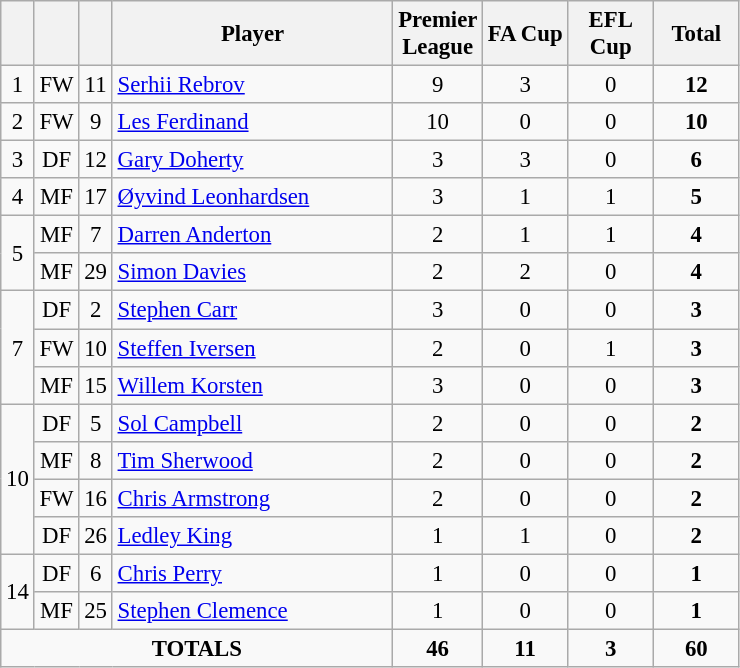<table class="wikitable sortable" style="font-size: 95%; text-align: center;">
<tr>
<th width=10></th>
<th width=10></th>
<th width=10></th>
<th width=180>Player</th>
<th width=50>Premier League</th>
<th width=50>FA Cup</th>
<th width=50>EFL Cup</th>
<th width=50>Total</th>
</tr>
<tr>
<td>1</td>
<td>FW</td>
<td>11</td>
<td align=left> <a href='#'>Serhii Rebrov</a></td>
<td>9</td>
<td>3</td>
<td>0</td>
<td><strong>12</strong></td>
</tr>
<tr>
<td>2</td>
<td>FW</td>
<td>9</td>
<td align=left> <a href='#'>Les Ferdinand</a></td>
<td>10</td>
<td>0</td>
<td>0</td>
<td><strong>10</strong></td>
</tr>
<tr>
<td>3</td>
<td>DF</td>
<td>12</td>
<td align="left"> <a href='#'>Gary Doherty</a></td>
<td>3</td>
<td>3</td>
<td>0</td>
<td><strong>6</strong></td>
</tr>
<tr>
<td>4</td>
<td>MF</td>
<td>17</td>
<td align="left"> <a href='#'>Øyvind Leonhardsen</a></td>
<td>3</td>
<td>1</td>
<td>1</td>
<td><strong>5</strong></td>
</tr>
<tr>
<td rowspan="2">5</td>
<td>MF</td>
<td>7</td>
<td align="left"> <a href='#'>Darren Anderton</a></td>
<td>2</td>
<td>1</td>
<td>1</td>
<td><strong>4</strong></td>
</tr>
<tr>
<td>MF</td>
<td>29</td>
<td align="left"> <a href='#'>Simon Davies</a></td>
<td>2</td>
<td>2</td>
<td>0</td>
<td><strong>4</strong></td>
</tr>
<tr>
<td rowspan="3">7</td>
<td>DF</td>
<td>2</td>
<td align="left"> <a href='#'>Stephen Carr</a></td>
<td>3</td>
<td>0</td>
<td>0</td>
<td><strong>3</strong></td>
</tr>
<tr>
<td>FW</td>
<td>10</td>
<td align="left"> <a href='#'>Steffen Iversen</a></td>
<td>2</td>
<td>0</td>
<td>1</td>
<td><strong>3</strong></td>
</tr>
<tr>
<td>MF</td>
<td>15</td>
<td align="left"> <a href='#'>Willem Korsten</a></td>
<td>3</td>
<td>0</td>
<td>0</td>
<td><strong>3</strong></td>
</tr>
<tr>
<td rowspan="4">10</td>
<td>DF</td>
<td>5</td>
<td align="left"> <a href='#'>Sol Campbell</a></td>
<td>2</td>
<td>0</td>
<td>0</td>
<td><strong>2</strong></td>
</tr>
<tr>
<td>MF</td>
<td>8</td>
<td align="left"> <a href='#'>Tim Sherwood</a></td>
<td>2</td>
<td>0</td>
<td>0</td>
<td><strong>2</strong></td>
</tr>
<tr>
<td>FW</td>
<td>16</td>
<td align="left"> <a href='#'>Chris Armstrong</a></td>
<td>2</td>
<td>0</td>
<td>0</td>
<td><strong>2</strong></td>
</tr>
<tr>
<td>DF</td>
<td>26</td>
<td align="left"> <a href='#'>Ledley King</a></td>
<td>1</td>
<td>1</td>
<td>0</td>
<td><strong>2</strong></td>
</tr>
<tr>
<td rowspan="2">14</td>
<td>DF</td>
<td>6</td>
<td align="left"> <a href='#'>Chris Perry</a></td>
<td>1</td>
<td>0</td>
<td>0</td>
<td><strong>1</strong></td>
</tr>
<tr>
<td>MF</td>
<td>25</td>
<td align="left"> <a href='#'>Stephen Clemence</a></td>
<td>1</td>
<td>0</td>
<td>0</td>
<td><strong>1</strong></td>
</tr>
<tr>
<td colspan="4"><strong>TOTALS</strong></td>
<td><strong>46</strong></td>
<td><strong>11</strong></td>
<td><strong>3</strong></td>
<td><strong>60</strong></td>
</tr>
</table>
